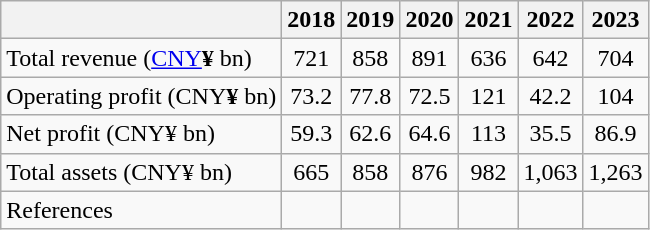<table class="wikitable" style="text-align:center;">
<tr>
<th></th>
<th>2018</th>
<th>2019</th>
<th>2020</th>
<th>2021</th>
<th>2022</th>
<th>2023</th>
</tr>
<tr>
<td style="text-align:left;">Total revenue (<a href='#'>CNY</a><strong>¥</strong> bn)</td>
<td>721</td>
<td>858</td>
<td>891</td>
<td>636</td>
<td>642</td>
<td>704</td>
</tr>
<tr>
<td style="text-align:left;">Operating profit (CNY<strong>¥</strong> bn)</td>
<td>73.2</td>
<td>77.8</td>
<td>72.5</td>
<td>121</td>
<td>42.2</td>
<td>104</td>
</tr>
<tr>
<td style="text-align:left;">Net profit (CNY¥ bn)</td>
<td>59.3</td>
<td>62.6</td>
<td>64.6</td>
<td>113</td>
<td>35.5</td>
<td>86.9</td>
</tr>
<tr>
<td style="text-align:left;">Total assets (CNY¥ bn)</td>
<td>665</td>
<td>858</td>
<td>876</td>
<td>982</td>
<td>1,063</td>
<td>1,263</td>
</tr>
<tr>
<td style="text-align:left;">References</td>
<td></td>
<td></td>
<td></td>
<td></td>
<td></td>
<td></td>
</tr>
</table>
